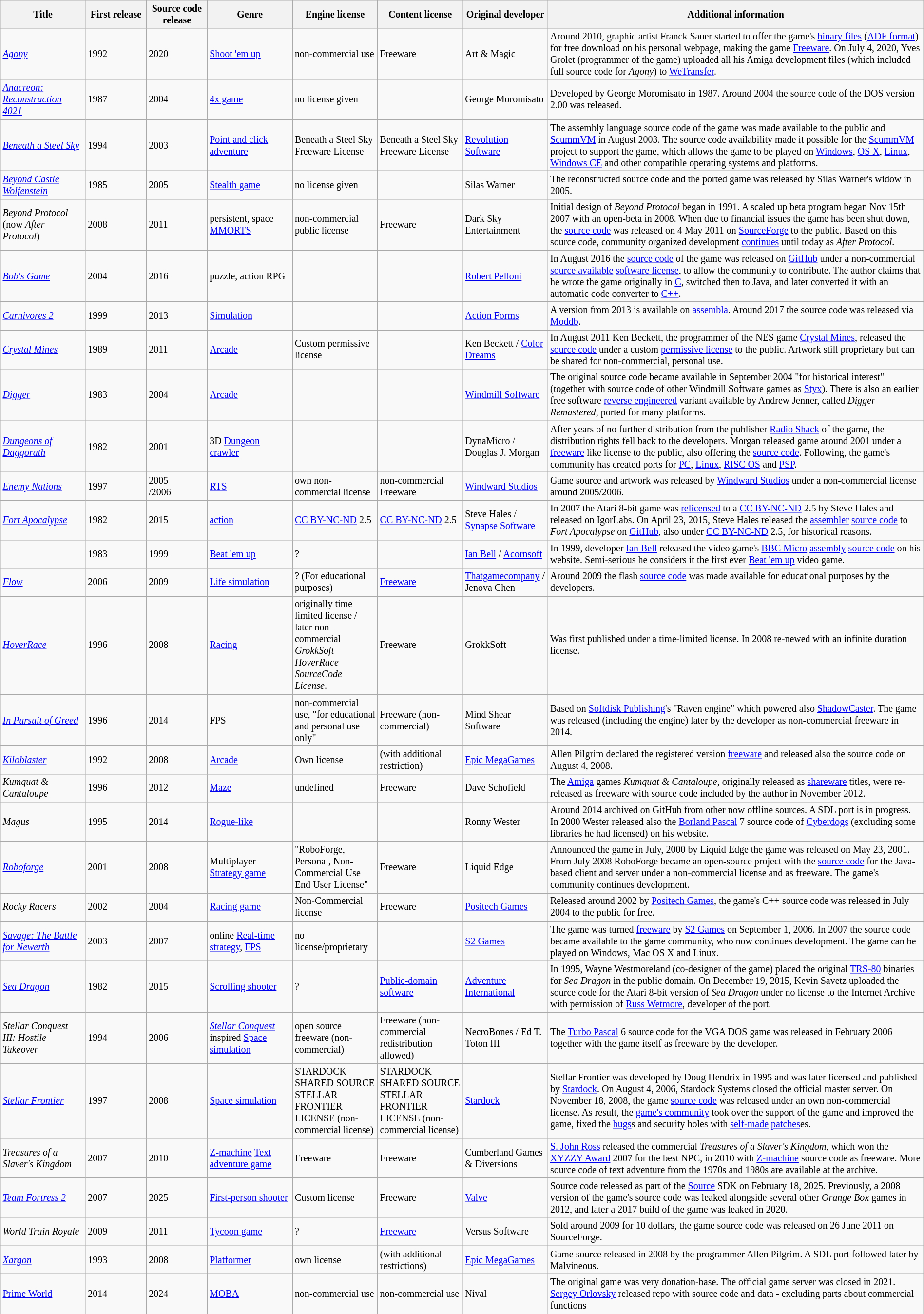<table class="wikitable sortable" style="font-size:smaller;word-wrap:break-word;table-layout:fixed;width:100%;">
<tr>
<th style="width: 10%;">Title</th>
<th style="width: 7%;">First release</th>
<th style="width: 7%;">Source code release</th>
<th style="width: 10%;">Genre</th>
<th style="width: 10%;">Engine license</th>
<th style="width: 10%;">Content license</th>
<th style="width: 10%;">Original developer</th>
<th style="width: 46%;">Additional information</th>
</tr>
<tr>
<td><em><a href='#'>Agony</a></em></td>
<td>1992</td>
<td>2020</td>
<td><a href='#'>Shoot 'em up</a></td>
<td>non-commercial use</td>
<td>Freeware</td>
<td>Art & Magic</td>
<td>Around 2010, graphic artist Franck Sauer started to offer the game's <a href='#'>binary files</a> (<a href='#'>ADF format</a>) for free download on his personal webpage, making the game <a href='#'>Freeware</a>. On July 4, 2020, Yves Grolet (programmer of the game) uploaded all his Amiga development files (which included full source code for <em>Agony</em>) to <a href='#'>WeTransfer</a>.</td>
</tr>
<tr>
<td><em><a href='#'>Anacreon: Reconstruction 4021</a></em></td>
<td>1987</td>
<td>2004</td>
<td><a href='#'>4x game</a></td>
<td>no license given</td>
<td></td>
<td>George Moromisato</td>
<td>Developed by George Moromisato in 1987. Around 2004 the source code of the DOS version 2.00 was released.</td>
</tr>
<tr>
<td><em><a href='#'>Beneath a Steel Sky</a></em></td>
<td>1994</td>
<td>2003</td>
<td><a href='#'>Point and click adventure</a></td>
<td>Beneath a Steel Sky Freeware License</td>
<td>Beneath a Steel Sky Freeware License</td>
<td><a href='#'>Revolution Software</a></td>
<td>The assembly language source code of the game was made available to the public and <a href='#'>ScummVM</a> in August 2003. The source code availability made it possible for the <a href='#'>ScummVM</a> project to support the game, which allows the game to be played on <a href='#'>Windows</a>, <a href='#'>OS X</a>, <a href='#'>Linux</a>, <a href='#'>Windows CE</a> and other compatible operating systems and platforms.</td>
</tr>
<tr>
<td><em><a href='#'>Beyond Castle Wolfenstein</a></em></td>
<td>1985</td>
<td>2005</td>
<td><a href='#'>Stealth game</a></td>
<td>no license given</td>
<td></td>
<td>Silas Warner</td>
<td>The reconstructed source code and the ported game was released by Silas Warner's widow in 2005.</td>
</tr>
<tr>
<td><em>Beyond Protocol</em> (now <em>After Protocol</em>)</td>
<td>2008</td>
<td>2011</td>
<td>persistent, space <a href='#'>MMORTS</a></td>
<td>non-commercial public license</td>
<td>Freeware</td>
<td>Dark Sky Entertainment</td>
<td>Initial design of <em>Beyond Protocol</em> began in 1991. A scaled up beta program began Nov 15th 2007 with an open-beta in 2008. When due to financial issues the game has been shut down, the <a href='#'>source code</a> was released on 4 May 2011 on <a href='#'>SourceForge</a> to the public. Based on this source code, community organized development <a href='#'>continues</a> until today as <em>After Protocol</em>.</td>
</tr>
<tr>
<td><em><a href='#'>Bob's Game</a></em></td>
<td>2004</td>
<td>2016</td>
<td>puzzle, action RPG</td>
<td></td>
<td></td>
<td><a href='#'>Robert Pelloni</a></td>
<td>In August 2016 the <a href='#'>source code</a> of the game was released on <a href='#'>GitHub</a> under a non-commercial <a href='#'>source available</a> <a href='#'>software license</a>, to allow the community to contribute. The author claims that he wrote the game originally in <a href='#'>C</a>, switched then to Java, and later converted it with an automatic code converter to <a href='#'>C++</a>.</td>
</tr>
<tr>
<td><em><a href='#'>Carnivores 2</a></em></td>
<td>1999</td>
<td>2013</td>
<td><a href='#'>Simulation</a></td>
<td></td>
<td></td>
<td><a href='#'>Action Forms</a></td>
<td>A version from 2013 is available on <a href='#'>assembla</a>. Around 2017 the source code was released via <a href='#'>Moddb</a>.</td>
</tr>
<tr>
<td><em><a href='#'>Crystal Mines</a></em></td>
<td>1989</td>
<td>2011</td>
<td><a href='#'>Arcade</a></td>
<td>Custom permissive license</td>
<td></td>
<td>Ken Beckett / <a href='#'>Color Dreams</a></td>
<td>In August 2011 Ken Beckett, the programmer of the NES game <a href='#'>Crystal Mines</a>, released the <a href='#'>source code</a> under a custom <a href='#'>permissive license</a> to the public. Artwork still proprietary but can be shared for non-commercial, personal use.</td>
</tr>
<tr>
<td><em><a href='#'>Digger</a></em></td>
<td>1983</td>
<td>2004</td>
<td><a href='#'>Arcade</a></td>
<td></td>
<td></td>
<td><a href='#'>Windmill Software</a></td>
<td>The original source code became available in September 2004 "for historical interest" (together with source code of other Windmill Software games as <a href='#'>Styx</a>). There is also an earlier free software <a href='#'>reverse engineered</a> variant available by Andrew Jenner, called <em>Digger Remastered</em>, ported for many platforms.</td>
</tr>
<tr>
<td><em><a href='#'>Dungeons of Daggorath</a></em></td>
<td>1982</td>
<td>2001</td>
<td>3D <a href='#'>Dungeon crawler</a></td>
<td></td>
<td></td>
<td>DynaMicro / Douglas J. Morgan</td>
<td>After years of no further distribution from the publisher <a href='#'>Radio Shack</a> of the game, the distribution rights fell back to the developers. Morgan released game around 2001 under a <a href='#'>freeware</a> like license to the public, also offering the <a href='#'>source code</a>. Following, the game's community has created ports for <a href='#'>PC</a>, <a href='#'>Linux</a>, <a href='#'>RISC OS</a> and <a href='#'>PSP</a>.</td>
</tr>
<tr>
<td><em><a href='#'>Enemy Nations</a></em></td>
<td>1997</td>
<td>2005<br>/2006</td>
<td><a href='#'>RTS</a></td>
<td>own non-commercial license</td>
<td>non-commercial Freeware</td>
<td><a href='#'>Windward Studios</a></td>
<td>Game source and artwork was released by <a href='#'>Windward Studios</a> under a non-commercial license around 2005/2006.</td>
</tr>
<tr>
<td><em><a href='#'>Fort Apocalypse</a></em></td>
<td>1982</td>
<td>2015</td>
<td><a href='#'>action</a></td>
<td><a href='#'>CC BY-NC-ND</a> 2.5</td>
<td><a href='#'>CC BY-NC-ND</a> 2.5</td>
<td>Steve Hales / <a href='#'>Synapse Software</a></td>
<td>In 2007 the Atari 8-bit game was <a href='#'>relicensed</a> to a <a href='#'>CC BY-NC-ND</a> 2.5 by Steve Hales and released on IgorLabs. On April 23, 2015, Steve Hales released the <a href='#'>assembler</a> <a href='#'>source code</a> to <em>Fort Apocalypse</em> on <a href='#'>GitHub</a>, also under <a href='#'>CC BY-NC-ND</a> 2.5, for historical reasons.</td>
</tr>
<tr>
<td><em></em></td>
<td>1983</td>
<td>1999</td>
<td><a href='#'>Beat 'em up</a></td>
<td>?</td>
<td></td>
<td><a href='#'>Ian Bell</a> / <a href='#'>Acornsoft</a></td>
<td>In 1999, developer <a href='#'>Ian Bell</a> released the video game's <a href='#'>BBC Micro</a> <a href='#'>assembly</a> <a href='#'>source code</a> on his website. Semi-serious he considers it the first ever <a href='#'>Beat 'em up</a> video game.</td>
</tr>
<tr>
<td><em><a href='#'>Flow</a></em></td>
<td>2006</td>
<td>2009</td>
<td><a href='#'>Life simulation</a></td>
<td>? (For educational purposes)</td>
<td><a href='#'>Freeware</a></td>
<td><a href='#'>Thatgamecompany</a> / Jenova Chen</td>
<td>Around 2009 the flash <a href='#'>source code</a> was made available for educational purposes by the developers.</td>
</tr>
<tr>
<td><em><a href='#'>HoverRace</a></em></td>
<td>1996</td>
<td>2008</td>
<td><a href='#'>Racing</a></td>
<td>originally time limited license / later non-commercial <em>GrokkSoft HoverRace SourceCode License</em>.</td>
<td>Freeware</td>
<td>GrokkSoft</td>
<td>Was first published under a time-limited license. In 2008 re-newed with an infinite duration license.</td>
</tr>
<tr>
<td><em><a href='#'>In Pursuit of Greed</a></em></td>
<td>1996</td>
<td>2014</td>
<td>FPS</td>
<td>non-commercial use, "for educational and personal use only"</td>
<td>Freeware (non-commercial)</td>
<td>Mind Shear Software</td>
<td>Based on <a href='#'>Softdisk Publishing</a>'s "Raven engine" which powered also <a href='#'>ShadowCaster</a>. The game was released (including the engine) later by the developer as non-commercial freeware in 2014.</td>
</tr>
<tr>
<td><em><a href='#'>Kiloblaster</a></em></td>
<td>1992</td>
<td>2008</td>
<td><a href='#'>Arcade</a></td>
<td>Own license</td>
<td> (with additional restriction)</td>
<td><a href='#'>Epic MegaGames</a></td>
<td>Allen Pilgrim declared the registered version <a href='#'>freeware</a> and released also the source code on August 4, 2008.</td>
</tr>
<tr>
<td><em>Kumquat & Cantaloupe</em></td>
<td>1996</td>
<td>2012</td>
<td><a href='#'>Maze</a></td>
<td>undefined</td>
<td>Freeware</td>
<td>Dave Schofield</td>
<td>The <a href='#'>Amiga</a> games <em>Kumquat & Cantaloupe</em>, originally released as <a href='#'>shareware</a> titles, were re-released as freeware with source code included by the author in November 2012.</td>
</tr>
<tr>
<td><em>Magus</em></td>
<td>1995</td>
<td>2014</td>
<td><a href='#'>Rogue-like</a></td>
<td></td>
<td></td>
<td>Ronny Wester</td>
<td>Around 2014 archived on GitHub from other now offline sources. A SDL port is in progress. In 2000 Wester released also the <a href='#'>Borland Pascal</a> 7 source code of <a href='#'>Cyberdogs</a> (excluding some libraries he had licensed) on his website.</td>
</tr>
<tr>
<td><em><a href='#'>Roboforge</a></em></td>
<td>2001</td>
<td>2008</td>
<td>Multiplayer <a href='#'>Strategy game</a></td>
<td>"RoboForge, Personal, Non-Commercial Use End User License"</td>
<td>Freeware</td>
<td>Liquid Edge</td>
<td>Announced the game in July, 2000 by Liquid Edge the game was released on May 23, 2001. From July 2008 RoboForge became an open-source project with the <a href='#'>source code</a> for the Java-based client and server under a non-commercial license and as freeware. The game's community continues development.</td>
</tr>
<tr>
<td><em>Rocky Racers</em></td>
<td>2002</td>
<td>2004</td>
<td><a href='#'>Racing game</a></td>
<td>Non-Commercial license</td>
<td>Freeware</td>
<td><a href='#'>Positech Games</a></td>
<td>Released around 2002 by <a href='#'>Positech Games</a>, the game's C++ source code was released in July 2004 to the public for free.</td>
</tr>
<tr>
<td><em><a href='#'>Savage: The Battle for Newerth</a></em></td>
<td>2003</td>
<td>2007</td>
<td>online <a href='#'>Real-time strategy</a>, <a href='#'>FPS</a></td>
<td>no license/proprietary</td>
<td></td>
<td><a href='#'>S2 Games</a></td>
<td>The game was turned <a href='#'>freeware</a> by <a href='#'>S2 Games</a> on September 1, 2006. In 2007 the source code became available to the game community, who now continues development. The game can be played on Windows, Mac OS X and Linux.</td>
</tr>
<tr>
<td><em><a href='#'>Sea Dragon</a></em></td>
<td>1982</td>
<td>2015</td>
<td><a href='#'>Scrolling shooter</a></td>
<td>?</td>
<td><a href='#'>Public-domain software</a></td>
<td><a href='#'>Adventure International</a></td>
<td>In 1995, Wayne Westmoreland (co-designer of the game) placed the original <a href='#'>TRS-80</a> binaries for <em>Sea Dragon</em> in the public domain. On December 19, 2015, Kevin Savetz uploaded the source code for the Atari 8-bit version of <em>Sea Dragon</em> under no license to the Internet Archive with permission of <a href='#'>Russ Wetmore</a>, developer of the port.</td>
</tr>
<tr>
<td><em>Stellar Conquest III: Hostile Takeover</em></td>
<td>1994</td>
<td>2006</td>
<td><em><a href='#'>Stellar Conquest</a></em> inspired <a href='#'>Space simulation</a></td>
<td>open source freeware (non-commercial)</td>
<td>Freeware (non-commercial redistribution allowed)</td>
<td>NecroBones / Ed T. Toton III</td>
<td>The <a href='#'>Turbo Pascal</a> 6 source code for the VGA DOS game was released in February 2006 together with the game itself as freeware by the developer.</td>
</tr>
<tr>
<td><em><a href='#'>Stellar Frontier</a></em></td>
<td>1997</td>
<td>2008</td>
<td><a href='#'>Space simulation</a></td>
<td>STARDOCK SHARED SOURCE STELLAR FRONTIER LICENSE (non-commercial license)</td>
<td>STARDOCK SHARED SOURCE STELLAR FRONTIER LICENSE (non-commercial license)</td>
<td><a href='#'>Stardock</a></td>
<td>Stellar Frontier was developed by Doug Hendrix in 1995 and was later licensed and published by <a href='#'>Stardock</a>. On August 4, 2006, Stardock Systems closed the official master server. On November 18, 2008, the game <a href='#'>source code</a> was released under an own non-commercial license. As result, the <a href='#'>game's community</a> took over the support of the game and improved the game, fixed the <a href='#'>bugs</a>s and security holes with <a href='#'>self-made</a> <a href='#'>patches</a>es.</td>
</tr>
<tr>
<td><em>Treasures of a Slaver's Kingdom</em></td>
<td>2007</td>
<td>2010</td>
<td><a href='#'>Z-machine</a> <a href='#'>Text adventure game</a></td>
<td>Freeware</td>
<td>Freeware</td>
<td>Cumberland Games & Diversions</td>
<td><a href='#'>S. John Ross</a> released the commercial <em>Treasures of a Slaver's Kingdom</em>, which won the <a href='#'>XYZZY Award</a> 2007 for the best NPC, in 2010 with <a href='#'>Z-machine</a> source code as freeware. More source code of text adventure from the 1970s and 1980s are available at the archive.</td>
</tr>
<tr>
<td><em><a href='#'>Team Fortress 2</a></em></td>
<td>2007</td>
<td>2025</td>
<td><a href='#'>First-person shooter</a></td>
<td>Custom license</td>
<td>Freeware</td>
<td><a href='#'>Valve</a></td>
<td>Source code released as part of the <a href='#'>Source</a> SDK on February 18, 2025. Previously, a 2008 version of the game's source code was leaked alongside several other <em>Orange Box</em> games in 2012, and later a 2017 build of the game was leaked in 2020.</td>
</tr>
<tr>
<td><em>World Train Royale</em></td>
<td>2009</td>
<td>2011</td>
<td><a href='#'>Tycoon game</a></td>
<td>?</td>
<td><a href='#'>Freeware</a></td>
<td>Versus Software</td>
<td>Sold around 2009 for 10 dollars, the game source code was released on 26 June 2011 on SourceForge.</td>
</tr>
<tr>
<td><em><a href='#'>Xargon</a></em></td>
<td>1993</td>
<td>2008</td>
<td><a href='#'>Platformer</a></td>
<td>own license</td>
<td> (with additional restrictions)</td>
<td><a href='#'>Epic MegaGames</a></td>
<td>Game source released in 2008 by the programmer Allen Pilgrim. A SDL port followed later by Malvineous.</td>
</tr>
<tr>
<td><a href='#'>Prime World</a></td>
<td>2014</td>
<td>2024</td>
<td><a href='#'>MOBA</a></td>
<td>non-commercial use</td>
<td>non-commercial use</td>
<td>Nival</td>
<td>The original game was very donation-base. The official game server was closed in 2021. <a href='#'>Sergey Orlovsky</a> released repo with source code and data - excluding parts about commercial functions</td>
</tr>
</table>
